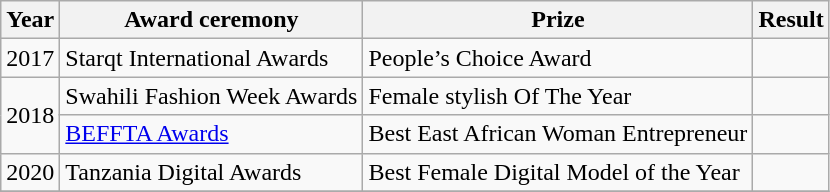<table class ="wikitable">
<tr>
<th>Year</th>
<th>Award ceremony</th>
<th>Prize</th>
<th>Result</th>
</tr>
<tr>
<td>2017</td>
<td>Starqt International Awards</td>
<td>People’s Choice Award</td>
<td></td>
</tr>
<tr>
<td rowspan="2">2018</td>
<td>Swahili Fashion Week Awards</td>
<td>Female stylish Of The Year</td>
<td></td>
</tr>
<tr>
<td><a href='#'>BEFFTA Awards</a></td>
<td>Best East African Woman Entrepreneur</td>
<td></td>
</tr>
<tr>
<td>2020</td>
<td>Tanzania Digital Awards</td>
<td>Best Female Digital Model of the Year</td>
<td></td>
</tr>
<tr>
</tr>
</table>
